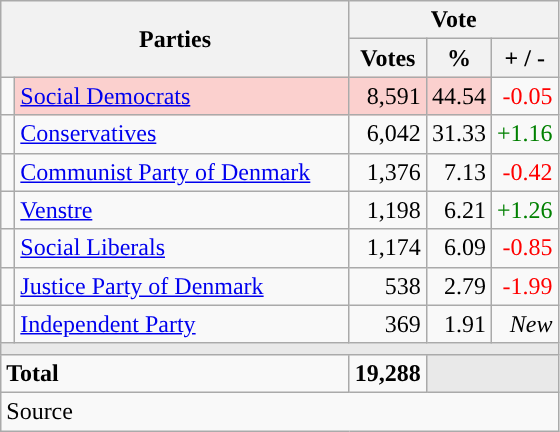<table class="wikitable" style="text-align:right;">
<tr>
<th style="text-align:centre;" rowspan="2" colspan="2" width="225">Parties</th>
<th colspan="3">Vote</th>
</tr>
<tr>
<th width="15">Votes</th>
<th width="15">%</th>
<th width="15">+ / -</th>
</tr>
<tr>
<td width="2" style="color:inherit;background:"></td>
<td bgcolor=#fbd0ce  align="left"><a href='#'>Social Democrats</a></td>
<td bgcolor=#fbd0ce>8,591</td>
<td bgcolor=#fbd0ce>44.54</td>
<td style=color:red;>-0.05</td>
</tr>
<tr>
<td width="2" style="color:inherit;background:"></td>
<td align="left"><a href='#'>Conservatives</a></td>
<td>6,042</td>
<td>31.33</td>
<td style=color:green;>+1.16</td>
</tr>
<tr>
<td width="2" style="color:inherit;background:"></td>
<td align="left"><a href='#'>Communist Party of Denmark</a></td>
<td>1,376</td>
<td>7.13</td>
<td style=color:red;>-0.42</td>
</tr>
<tr>
<td width="2" style="color:inherit;background:"></td>
<td align="left"><a href='#'>Venstre</a></td>
<td>1,198</td>
<td>6.21</td>
<td style=color:green;>+1.26</td>
</tr>
<tr>
<td width="2" style="color:inherit;background:"></td>
<td align="left"><a href='#'>Social Liberals</a></td>
<td>1,174</td>
<td>6.09</td>
<td style=color:red;>-0.85</td>
</tr>
<tr>
<td width="2" style="color:inherit;background:"></td>
<td align="left"><a href='#'>Justice Party of Denmark</a></td>
<td>538</td>
<td>2.79</td>
<td style=color:red;>-1.99</td>
</tr>
<tr>
<td width="2" style="color:inherit;background:"></td>
<td align="left"><a href='#'>Independent Party</a></td>
<td>369</td>
<td>1.91</td>
<td><em>New</em></td>
</tr>
<tr>
<td colspan="7" bgcolor="#E9E9E9"></td>
</tr>
<tr>
<td align="left" colspan="2"><strong>Total</strong></td>
<td><strong>19,288</strong></td>
<td bgcolor="#E9E9E9" colspan="2"></td>
</tr>
<tr>
<td align="left" colspan="6">Source</td>
</tr>
</table>
